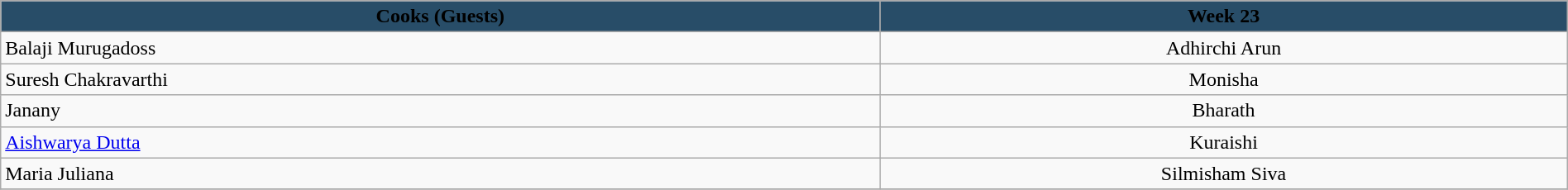<table class="wikitable sortable plainrowheaders" width="100%" textcolor:"#000;">
<tr>
<th scope="col" style ="background: #284D68;"style="background: #284D68 ;color:white"><strong>Cooks (Guests)</strong></th>
<th scope="col" style ="background: #284D68;"style="background: #284D68 ;color: white">Week 23</th>
</tr>
<tr>
<td>Balaji Murugadoss</td>
<td style="text-align:center;">Adhirchi Arun</td>
</tr>
<tr>
<td>Suresh Chakravarthi</td>
<td style="text-align:center;">Monisha</td>
</tr>
<tr>
<td>Janany</td>
<td style="text-align:center;">Bharath</td>
</tr>
<tr>
<td><a href='#'>Aishwarya Dutta</a></td>
<td style="text-align:center;">Kuraishi</td>
</tr>
<tr>
<td>Maria Juliana</td>
<td style="text-align:center;">Silmisham Siva</td>
</tr>
<tr>
</tr>
</table>
